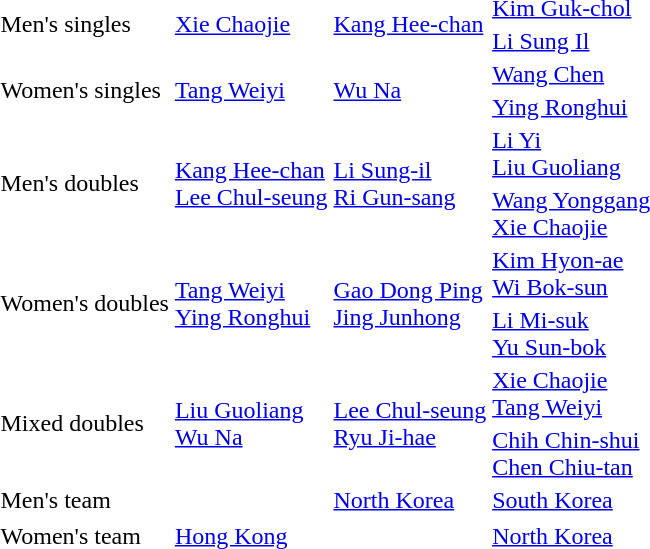<table>
<tr>
<td rowspan=2>Men's singles <br></td>
<td rowspan=2> <a href='#'>Xie Chaojie</a></td>
<td rowspan=2> <a href='#'>Kang Hee-chan</a></td>
<td> <a href='#'>Kim Guk-chol</a></td>
</tr>
<tr>
<td> <a href='#'>Li Sung Il</a></td>
</tr>
<tr>
<td rowspan=2>Women's singles <br></td>
<td rowspan=2> <a href='#'>Tang Weiyi</a></td>
<td rowspan=2> <a href='#'>Wu Na</a></td>
<td> <a href='#'>Wang Chen</a></td>
</tr>
<tr>
<td> <a href='#'>Ying Ronghui</a></td>
</tr>
<tr>
<td rowspan=2>Men's doubles <br></td>
<td rowspan=2> <a href='#'>Kang Hee-chan</a><br> <a href='#'>Lee Chul-seung</a></td>
<td rowspan=2> <a href='#'>Li Sung-il</a><br> <a href='#'>Ri Gun-sang</a></td>
<td> <a href='#'>Li Yi</a><br> <a href='#'>Liu Guoliang</a></td>
</tr>
<tr>
<td> <a href='#'>Wang Yonggang</a><br> <a href='#'>Xie Chaojie</a></td>
</tr>
<tr>
<td rowspan=2>Women's doubles <br></td>
<td rowspan=2> <a href='#'>Tang Weiyi</a><br> <a href='#'>Ying Ronghui</a></td>
<td rowspan=2> <a href='#'>Gao Dong Ping</a><br> <a href='#'>Jing Junhong</a></td>
<td> <a href='#'>Kim Hyon-ae</a><br>  <a href='#'>Wi Bok-sun</a></td>
</tr>
<tr>
<td> <a href='#'>Li Mi-suk</a><br> <a href='#'>Yu Sun-bok</a></td>
</tr>
<tr>
<td rowspan=2>Mixed doubles <br></td>
<td rowspan=2> <a href='#'>Liu Guoliang</a><br> <a href='#'>Wu Na</a></td>
<td rowspan=2> <a href='#'>Lee Chul-seung</a><br> <a href='#'>Ryu Ji-hae</a></td>
<td> <a href='#'>Xie Chaojie</a><br> <a href='#'>Tang Weiyi</a></td>
</tr>
<tr>
<td> <a href='#'>Chih Chin-shui</a><br> <a href='#'>Chen Chiu-tan</a></td>
</tr>
<tr>
<td rowspan=1>Men's team <br></td>
<td rowspan=1></td>
<td rowspan=1> <a href='#'>North Korea</a></td>
<td> <a href='#'>South Korea</a></td>
</tr>
<tr>
</tr>
<tr>
<td rowspan=1>Women's team <br></td>
<td rowspan=1> <a href='#'>Hong Kong</a></td>
<td rowspan=1></td>
<td> <a href='#'>North Korea</a></td>
</tr>
<tr>
</tr>
</table>
